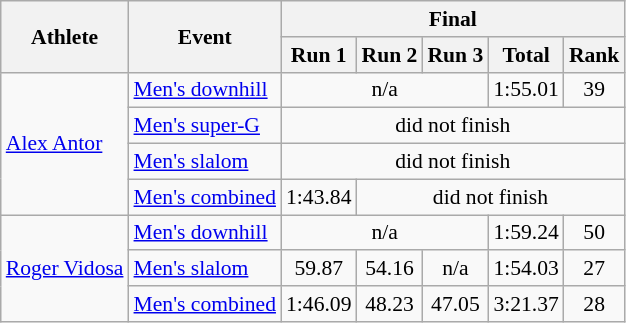<table class="wikitable" style="font-size:90%">
<tr>
<th rowspan="2">Athlete</th>
<th rowspan="2">Event</th>
<th colspan="5">Final</th>
</tr>
<tr>
<th>Run 1</th>
<th>Run 2</th>
<th>Run 3</th>
<th>Total</th>
<th>Rank</th>
</tr>
<tr>
<td rowspan=4><a href='#'>Alex Antor</a></td>
<td><a href='#'>Men's downhill</a></td>
<td colspan=3 align="center">n/a</td>
<td align="center">1:55.01</td>
<td align="center">39</td>
</tr>
<tr>
<td><a href='#'>Men's super-G</a></td>
<td colspan=5 align="center">did not finish</td>
</tr>
<tr>
<td><a href='#'>Men's slalom</a></td>
<td colspan=5 align="center">did not finish</td>
</tr>
<tr>
<td><a href='#'>Men's combined</a></td>
<td align="center">1:43.84</td>
<td colspan=5 align="center">did not finish</td>
</tr>
<tr>
<td rowspan=3><a href='#'>Roger Vidosa</a></td>
<td><a href='#'>Men's downhill</a></td>
<td colspan=3 align="center">n/a</td>
<td align="center">1:59.24</td>
<td align="center">50</td>
</tr>
<tr>
<td><a href='#'>Men's slalom</a></td>
<td align="center">59.87</td>
<td align="center">54.16</td>
<td align="center">n/a</td>
<td align="center">1:54.03</td>
<td align="center">27</td>
</tr>
<tr>
<td><a href='#'>Men's combined</a></td>
<td align="center">1:46.09</td>
<td align="center">48.23</td>
<td align="center">47.05</td>
<td align="center">3:21.37</td>
<td align="center">28</td>
</tr>
</table>
